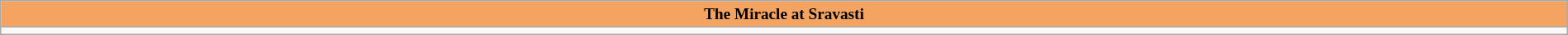<table class="wikitable" style="font-size: 80%; width: 100%;" align="center" cellpadding="3" colspan="1">
<tr>
<td colspan="1" align="center" style="background:#F4A460; font-size: 100%;"><strong>The Miracle at Sravasti</strong></td>
</tr>
<tr>
<td></td>
</tr>
</table>
